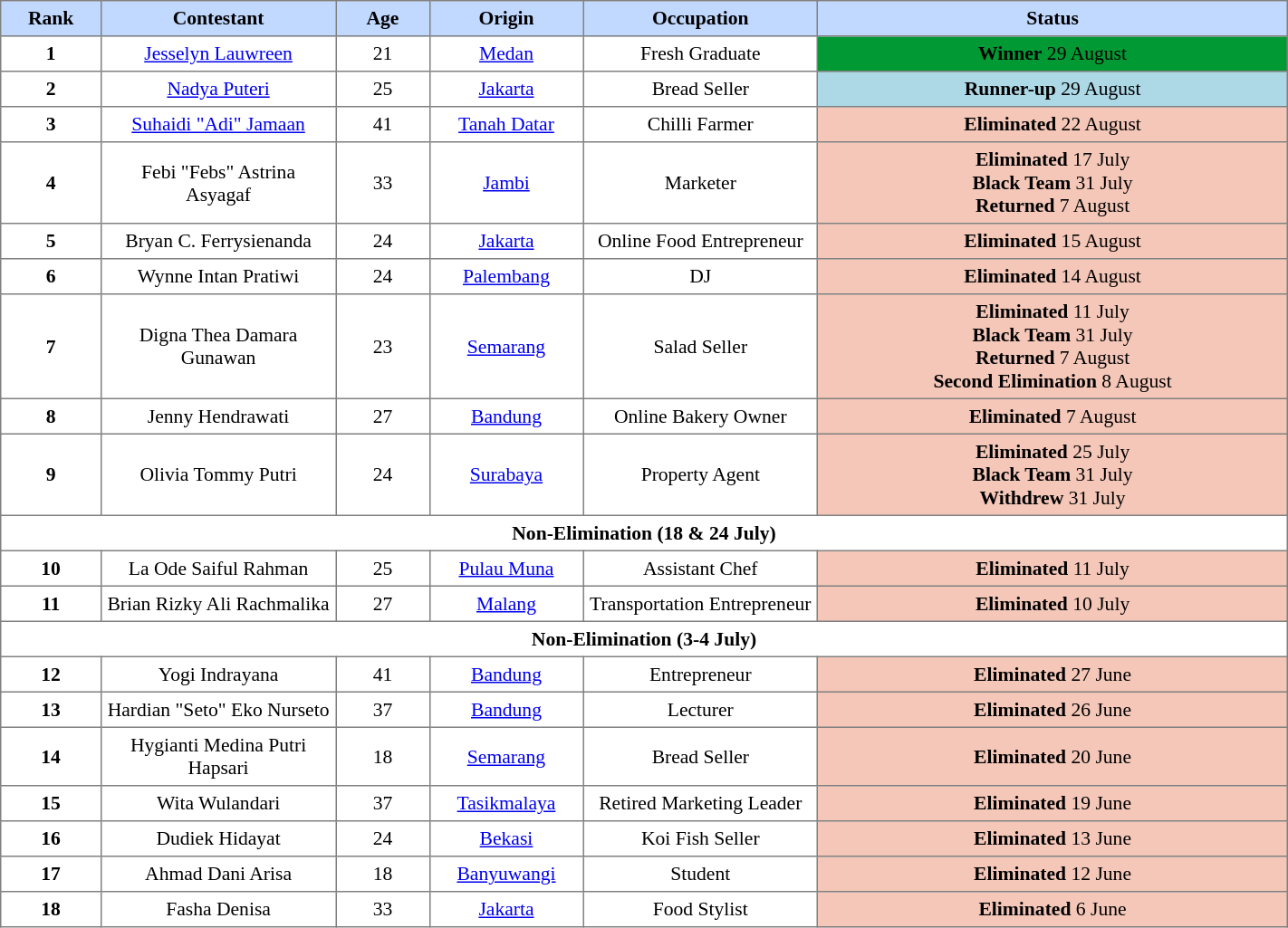<table border="1" cellpadding="4" cellspacing="0"  style="text-align:center; font-size:90%; border-collapse:collapse; width:75%;">
<tr style="background:#C1D8FF;">
<th style="width:4%; text-align:center;">Rank</th>
<th style="width:10%;">Contestant</th>
<th style="width:4%; text-align:center;">Age</th>
<th style="width:4%; text-align:center;">Origin</th>
<th style="width:10%;">Occupation</th>
<th style="width:20%;">Status</th>
</tr>
<tr>
<td><strong>1</strong></td>
<td><a href='#'>Jesselyn Lauwreen</a></td>
<td>21</td>
<td><a href='#'>Medan</a></td>
<td>Fresh Graduate</td>
<td style="background:#093;"><span><strong>Winner</strong> 29 August</span></td>
</tr>
<tr>
<td><strong>2</strong></td>
<td><a href='#'>Nadya Puteri</a></td>
<td>25</td>
<td><a href='#'>Jakarta</a></td>
<td>Bread Seller</td>
<td style="background:lightblue; text-align:center;"><strong>Runner-up</strong> 29 August</td>
</tr>
<tr>
<td><strong>3</strong></td>
<td><a href='#'>Suhaidi "Adi" Jamaan</a></td>
<td>41</td>
<td><a href='#'>Tanah Datar</a></td>
<td>Chilli Farmer</td>
<td style="background:#f4c7b8;"><strong>Eliminated</strong> 22 August</td>
</tr>
<tr>
<td><strong>4</strong></td>
<td>Febi "Febs" Astrina Asyagaf</td>
<td>33</td>
<td><a href='#'>Jambi</a></td>
<td>Marketer</td>
<td style="background:#f4c7b8; text-align:center;"><strong>Eliminated</strong> 17 July <br> <strong>Black Team</strong> 31 July <br> <strong>Returned</strong> 7 August <br> </td>
</tr>
<tr>
<td><strong>5</strong></td>
<td>Bryan C. Ferrysienanda</td>
<td>24</td>
<td><a href='#'>Jakarta</a></td>
<td>Online Food Entrepreneur</td>
<td style="background:#f4c7b8; text-align:center;"><strong>Eliminated</strong> 15 August</td>
</tr>
<tr>
<td><strong>6</strong></td>
<td>Wynne Intan Pratiwi</td>
<td>24</td>
<td><a href='#'>Palembang</a></td>
<td>DJ</td>
<td style="background:#f4c7b8; text-align:center;"><strong>Eliminated</strong> 14 August</td>
</tr>
<tr>
<td><strong>7</strong></td>
<td>Digna Thea Damara Gunawan</td>
<td>23</td>
<td><a href='#'>Semarang</a></td>
<td>Salad Seller</td>
<td style="background:#f4c7b8; text-align:center;"><strong>Eliminated</strong> 11 July <br> <strong>Black Team</strong> 31 July <br> <strong>Returned</strong> 7 August <br> <strong>Second Elimination</strong> 8 August</td>
</tr>
<tr>
<td><strong>8</strong></td>
<td>Jenny Hendrawati</td>
<td>27</td>
<td><a href='#'>Bandung</a></td>
<td>Online Bakery Owner</td>
<td style="background:#f4c7b8; text-align:center;"><strong>Eliminated</strong> 7 August</td>
</tr>
<tr>
<td><strong>9</strong></td>
<td>Olivia Tommy Putri</td>
<td>24</td>
<td><a href='#'>Surabaya</a></td>
<td>Property Agent</td>
<td style="background:#f4c7b8; text-align:center;"><strong>Eliminated</strong> 25 July<br> <strong>Black Team</strong> 31 July <br><strong>Withdrew</strong> 31 July</td>
</tr>
<tr>
<td colspan="6" align="center"><strong>Non-Elimination (18 & 24 July)</strong></td>
</tr>
<tr>
<td><strong>10</strong></td>
<td>La Ode Saiful Rahman</td>
<td>25</td>
<td><a href='#'>Pulau Muna</a></td>
<td>Assistant Chef</td>
<td style="background:#f4c7b8; text-align:center;"><strong>Eliminated</strong> 11 July</td>
</tr>
<tr>
<td><strong>11</strong></td>
<td>Brian Rizky Ali Rachmalika</td>
<td>27</td>
<td><a href='#'>Malang</a></td>
<td>Transportation Entrepreneur</td>
<td style="background:#f4c7b8; text-align:center;"><strong>Eliminated</strong> 10 July</td>
</tr>
<tr>
<td colspan="6" align="center"><strong>Non-Elimination (3-4 July)</strong></td>
</tr>
<tr>
<td><strong>12</strong></td>
<td>Yogi Indrayana</td>
<td>41</td>
<td><a href='#'>Bandung</a></td>
<td>Entrepreneur</td>
<td style="background:#f4c7b8; text-align:center;"><strong>Eliminated</strong> 27 June</td>
</tr>
<tr>
<td><strong>13</strong></td>
<td>Hardian "Seto" Eko Nurseto</td>
<td>37</td>
<td><a href='#'>Bandung</a></td>
<td>Lecturer</td>
<td style="background:#f4c7b8; text-align:center;"><strong>Eliminated</strong> 26 June</td>
</tr>
<tr>
<td><strong>14</strong></td>
<td>Hygianti Medina Putri Hapsari</td>
<td>18</td>
<td><a href='#'>Semarang</a></td>
<td>Bread Seller</td>
<td style="background:#f4c7b8; text-align:center;"><strong>Eliminated</strong> 20 June</td>
</tr>
<tr>
<td><strong>15</strong></td>
<td>Wita Wulandari</td>
<td>37</td>
<td><a href='#'>Tasikmalaya</a></td>
<td>Retired Marketing Leader</td>
<td style="background:#f4c7b8; text-align:center;"><strong>Eliminated</strong> 19 June</td>
</tr>
<tr>
<td><strong>16</strong></td>
<td>Dudiek Hidayat</td>
<td>24</td>
<td><a href='#'>Bekasi</a></td>
<td>Koi Fish Seller</td>
<td style="background:#f4c7b8; text-align:center;"><strong>Eliminated</strong> 13 June</td>
</tr>
<tr>
<td><strong>17</strong></td>
<td>Ahmad Dani Arisa</td>
<td>18</td>
<td><a href='#'>Banyuwangi</a></td>
<td>Student</td>
<td style="background:#f4c7b8; text-align:center;"><strong>Eliminated</strong> 12 June</td>
</tr>
<tr>
<td><strong>18</strong></td>
<td>Fasha Denisa</td>
<td>33</td>
<td><a href='#'>Jakarta</a></td>
<td>Food Stylist</td>
<td style="background:#f4c7b8; text-align:center;"><strong>Eliminated</strong> 6 June</td>
</tr>
</table>
